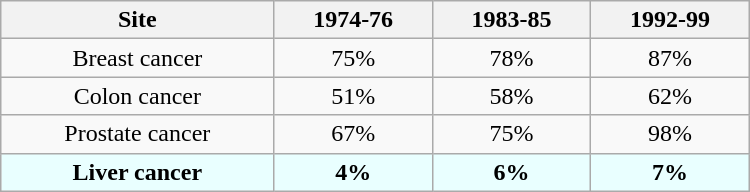<table class="wikitable"  style="width:500px; text-align:center; margin:1em auto 1em auto;">
<tr>
<th>Site</th>
<th>1974-76</th>
<th>1983-85</th>
<th>1992-99</th>
</tr>
<tr>
<td>Breast cancer</td>
<td>75%</td>
<td>78%</td>
<td>87%</td>
</tr>
<tr>
<td>Colon cancer</td>
<td>51%</td>
<td>58%</td>
<td>62%</td>
</tr>
<tr>
<td>Prostate cancer</td>
<td>67%</td>
<td>75%</td>
<td>98%</td>
</tr>
<tr style="background:#e9ffff;">
<td><strong>Liver cancer</strong></td>
<td style="background:#e9ffff;"><strong>4%</strong></td>
<td style="background:#e9ffff;"><strong>6%</strong></td>
<td style="background:#e9ffff;"><strong>7%</strong></td>
</tr>
</table>
